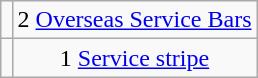<table class="wikitable" style="margin:1em auto; text-align:center;">
<tr>
<td></td>
<td>2 <a href='#'>Overseas Service Bars</a></td>
</tr>
<tr>
<td></td>
<td>1 <a href='#'>Service stripe</a></td>
</tr>
</table>
